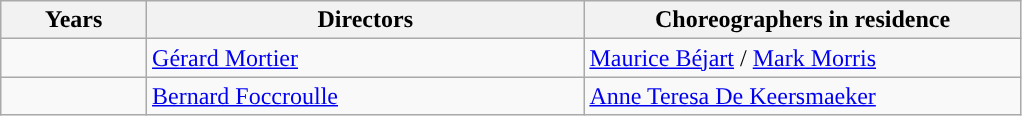<table class="wikitable">
<tr>
<th align="center" width=10%">Years</th>
<th align="center" width="30%">Directors</th>
<th align="center" width="30%">Choreographers in residence</th>
</tr>
<tr>
<td></td>
<td><a href='#'>Gérard Mortier</a></td>
<td><a href='#'>Maurice Béjart</a> / <a href='#'>Mark Morris</a></td>
</tr>
<tr>
<td></td>
<td><a href='#'>Bernard Foccroulle</a></td>
<td><a href='#'>Anne Teresa De Keersmaeker</a></td>
</tr>
</table>
